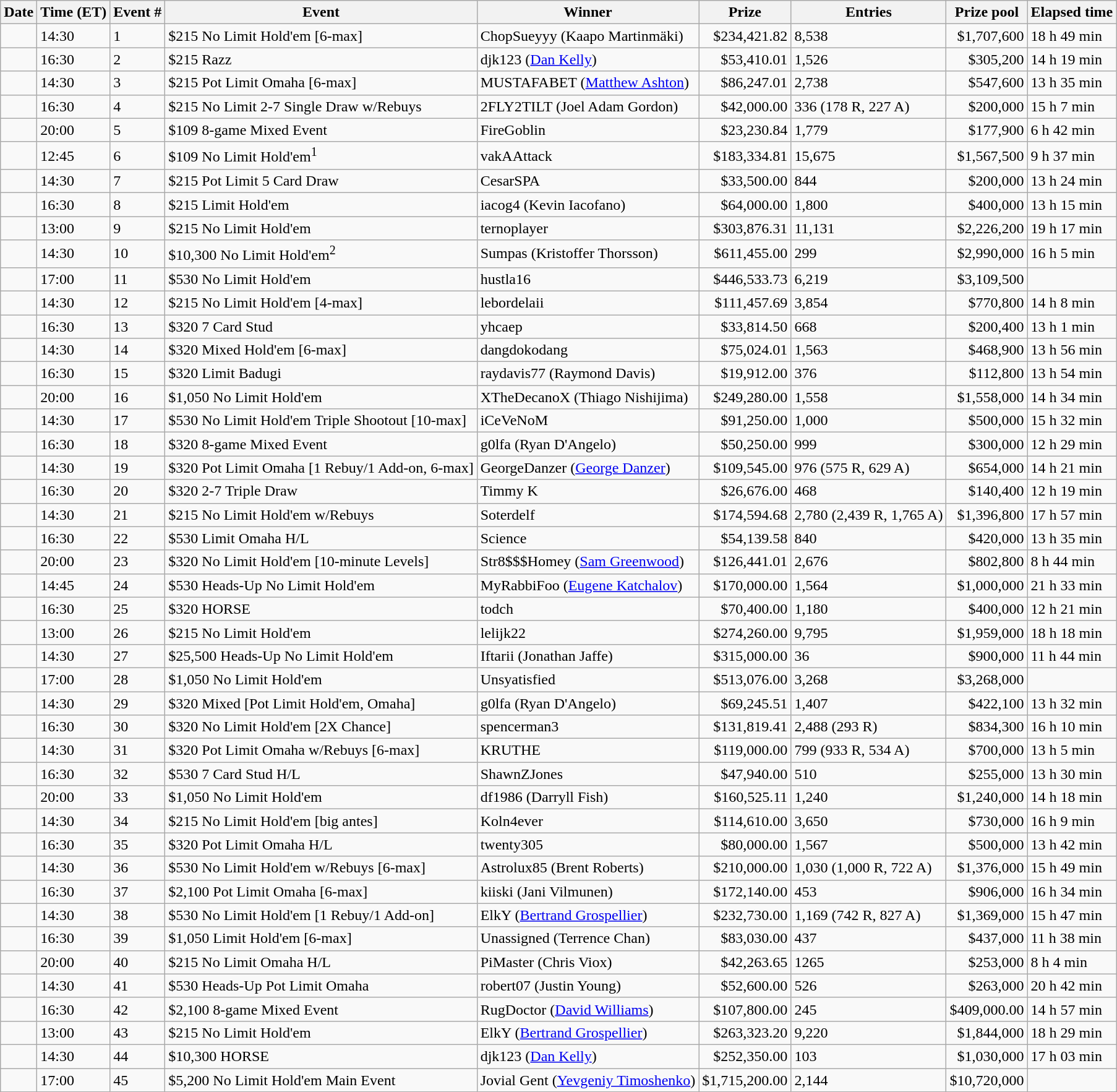<table class="wikitable">
<tr>
<th>Date</th>
<th>Time (ET)</th>
<th>Event #</th>
<th>Event</th>
<th>Winner</th>
<th>Prize</th>
<th>Entries</th>
<th>Prize pool</th>
<th>Elapsed time</th>
</tr>
<tr>
<td></td>
<td>14:30</td>
<td>1</td>
<td>$215 No Limit Hold'em [6-max]</td>
<td> ChopSueyyy (Kaapo Martinmäki)</td>
<td style="text-align:right">$234,421.82</td>
<td>8,538</td>
<td style="text-align:right">$1,707,600</td>
<td>18 h 49 min</td>
</tr>
<tr>
<td></td>
<td>16:30</td>
<td>2</td>
<td>$215 Razz</td>
<td> djk123 (<a href='#'>Dan Kelly</a>)</td>
<td style="text-align:right">$53,410.01</td>
<td>1,526</td>
<td style="text-align:right">$305,200</td>
<td>14 h 19 min</td>
</tr>
<tr>
<td></td>
<td>14:30</td>
<td>3</td>
<td>$215 Pot Limit Omaha [6-max]</td>
<td> MUSTAFABET (<a href='#'>Matthew Ashton</a>)</td>
<td style="text-align:right">$86,247.01</td>
<td>2,738</td>
<td style="text-align:right">$547,600</td>
<td>13 h 35 min</td>
</tr>
<tr>
<td></td>
<td>16:30</td>
<td>4</td>
<td>$215 No Limit 2-7 Single Draw w/Rebuys</td>
<td> 2FLY2TILT (Joel Adam Gordon)</td>
<td style="text-align:right">$42,000.00</td>
<td>336 (178 R, 227 A)</td>
<td style="text-align:right">$200,000</td>
<td>15 h 7 min</td>
</tr>
<tr>
<td></td>
<td>20:00</td>
<td>5</td>
<td>$109 8-game Mixed Event</td>
<td> FireGoblin</td>
<td style="text-align:right">$23,230.84</td>
<td>1,779</td>
<td style="text-align:right">$177,900</td>
<td>6 h 42 min</td>
</tr>
<tr>
<td></td>
<td>12:45</td>
<td>6</td>
<td>$109 No Limit Hold'em<sup>1</sup></td>
<td> vakAAttack</td>
<td style="text-align:right">$183,334.81</td>
<td>15,675</td>
<td style="text-align:right">$1,567,500</td>
<td>9 h 37 min</td>
</tr>
<tr>
<td></td>
<td>14:30</td>
<td>7</td>
<td>$215 Pot Limit 5 Card Draw</td>
<td> CesarSPA</td>
<td style="text-align:right">$33,500.00</td>
<td>844</td>
<td style="text-align:right">$200,000</td>
<td>13 h 24 min</td>
</tr>
<tr>
<td></td>
<td>16:30</td>
<td>8</td>
<td>$215 Limit Hold'em</td>
<td> iacog4 (Kevin Iacofano)</td>
<td style="text-align:right">$64,000.00</td>
<td>1,800</td>
<td style="text-align:right">$400,000</td>
<td>13 h 15 min</td>
</tr>
<tr>
<td></td>
<td>13:00</td>
<td>9</td>
<td>$215 No Limit Hold'em</td>
<td> ternoplayer</td>
<td style="text-align:right">$303,876.31</td>
<td>11,131</td>
<td style="text-align:right">$2,226,200</td>
<td>19 h 17 min</td>
</tr>
<tr>
<td></td>
<td>14:30</td>
<td>10</td>
<td>$10,300 No Limit Hold'em<sup>2</sup></td>
<td> Sumpas (Kristoffer Thorsson)</td>
<td style="text-align:right">$611,455.00</td>
<td>299</td>
<td style="text-align:right">$2,990,000</td>
<td>16 h 5 min</td>
</tr>
<tr>
<td></td>
<td>17:00</td>
<td>11</td>
<td>$530 No Limit Hold'em</td>
<td> hustla16</td>
<td style="text-align:right">$446,533.73</td>
<td>6,219</td>
<td style="text-align:right">$3,109,500</td>
<td></td>
</tr>
<tr>
<td></td>
<td>14:30</td>
<td>12</td>
<td>$215 No Limit Hold'em [4-max]</td>
<td> lebordelaii</td>
<td style="text-align:right">$111,457.69</td>
<td>3,854</td>
<td style="text-align:right">$770,800</td>
<td>14 h 8 min</td>
</tr>
<tr>
<td></td>
<td>16:30</td>
<td>13</td>
<td>$320 7 Card Stud</td>
<td> yhcaep</td>
<td style="text-align:right">$33,814.50</td>
<td>668</td>
<td style="text-align:right">$200,400</td>
<td>13 h 1 min</td>
</tr>
<tr>
<td></td>
<td>14:30</td>
<td>14</td>
<td>$320 Mixed Hold'em [6-max]</td>
<td> dangdokodang</td>
<td style="text-align:right">$75,024.01</td>
<td>1,563</td>
<td style="text-align:right">$468,900</td>
<td>13 h 56 min</td>
</tr>
<tr>
<td></td>
<td>16:30</td>
<td>15</td>
<td>$320 Limit Badugi</td>
<td> raydavis77 (Raymond Davis)</td>
<td style="text-align:right">$19,912.00</td>
<td>376</td>
<td style="text-align:right">$112,800</td>
<td>13 h 54 min</td>
</tr>
<tr>
<td></td>
<td>20:00</td>
<td>16</td>
<td>$1,050 No Limit Hold'em</td>
<td> XTheDecanoX (Thiago Nishijima)</td>
<td style="text-align:right">$249,280.00</td>
<td>1,558</td>
<td style="text-align:right">$1,558,000</td>
<td>14 h 34 min</td>
</tr>
<tr>
<td></td>
<td>14:30</td>
<td>17</td>
<td>$530 No Limit Hold'em Triple Shootout [10-max]</td>
<td> iCeVeNoM</td>
<td style="text-align:right">$91,250.00</td>
<td>1,000</td>
<td style="text-align:right">$500,000</td>
<td>15 h 32 min</td>
</tr>
<tr>
<td></td>
<td>16:30</td>
<td>18</td>
<td>$320 8-game Mixed Event</td>
<td> g0lfa (Ryan D'Angelo)</td>
<td style="text-align:right">$50,250.00</td>
<td>999</td>
<td style="text-align:right">$300,000</td>
<td>12 h 29 min</td>
</tr>
<tr>
<td></td>
<td>14:30</td>
<td>19</td>
<td>$320 Pot Limit Omaha [1 Rebuy/1 Add-on, 6-max]</td>
<td> GeorgeDanzer (<a href='#'>George Danzer</a>)</td>
<td style="text-align:right">$109,545.00</td>
<td>976 (575 R, 629 A)</td>
<td style="text-align:right">$654,000</td>
<td>14 h 21 min</td>
</tr>
<tr>
<td></td>
<td>16:30</td>
<td>20</td>
<td>$320 2-7 Triple Draw</td>
<td> Timmy K</td>
<td style="text-align:right">$26,676.00</td>
<td>468</td>
<td style="text-align:right">$140,400</td>
<td>12 h 19 min</td>
</tr>
<tr>
<td></td>
<td>14:30</td>
<td>21</td>
<td>$215 No Limit Hold'em w/Rebuys</td>
<td> Soterdelf</td>
<td style="text-align:right">$174,594.68</td>
<td>2,780 (2,439 R, 1,765 A)</td>
<td style="text-align:right">$1,396,800</td>
<td>17 h 57 min</td>
</tr>
<tr>
<td></td>
<td>16:30</td>
<td>22</td>
<td>$530 Limit Omaha H/L</td>
<td> Science</td>
<td style="text-align:right">$54,139.58</td>
<td>840</td>
<td style="text-align:right">$420,000</td>
<td>13 h 35 min</td>
</tr>
<tr>
<td></td>
<td>20:00</td>
<td>23</td>
<td>$320 No Limit Hold'em [10-minute Levels]</td>
<td> Str8$$$Homey (<a href='#'>Sam Greenwood</a>)</td>
<td style="text-align:right">$126,441.01</td>
<td>2,676</td>
<td style="text-align:right">$802,800</td>
<td>8 h 44 min</td>
</tr>
<tr>
<td></td>
<td>14:45</td>
<td>24</td>
<td>$530 Heads-Up No Limit Hold'em</td>
<td> MyRabbiFoo (<a href='#'>Eugene Katchalov</a>)</td>
<td style="text-align:right">$170,000.00</td>
<td>1,564</td>
<td style="text-align:right">$1,000,000</td>
<td>21 h 33 min</td>
</tr>
<tr>
<td></td>
<td>16:30</td>
<td>25</td>
<td>$320 HORSE</td>
<td> todch</td>
<td style="text-align:right">$70,400.00</td>
<td>1,180</td>
<td style="text-align:right">$400,000</td>
<td>12 h 21 min</td>
</tr>
<tr>
<td></td>
<td>13:00</td>
<td>26</td>
<td>$215 No Limit Hold'em</td>
<td> lelijk22</td>
<td style="text-align:right">$274,260.00</td>
<td>9,795</td>
<td style="text-align:right">$1,959,000</td>
<td>18 h 18 min</td>
</tr>
<tr>
<td></td>
<td>14:30</td>
<td>27</td>
<td>$25,500 Heads-Up No Limit Hold'em</td>
<td> Iftarii (Jonathan Jaffe)</td>
<td style="text-align:right">$315,000.00</td>
<td>36</td>
<td style="text-align:right">$900,000</td>
<td>11 h 44 min</td>
</tr>
<tr>
<td></td>
<td>17:00</td>
<td>28</td>
<td>$1,050 No Limit Hold'em</td>
<td> Unsyatisfied</td>
<td style="text-align:right">$513,076.00</td>
<td>3,268</td>
<td style="text-align:right">$3,268,000</td>
<td></td>
</tr>
<tr>
<td></td>
<td>14:30</td>
<td>29</td>
<td>$320 Mixed [Pot Limit Hold'em, Omaha]</td>
<td> g0lfa (Ryan D'Angelo)</td>
<td style="text-align:right">$69,245.51</td>
<td>1,407</td>
<td style="text-align:right">$422,100</td>
<td>13 h 32 min</td>
</tr>
<tr>
<td></td>
<td>16:30</td>
<td>30</td>
<td>$320 No Limit Hold'em [2X Chance]</td>
<td> spencerman3</td>
<td style="text-align:right">$131,819.41</td>
<td>2,488 (293 R)</td>
<td style="text-align:right">$834,300</td>
<td>16 h 10 min</td>
</tr>
<tr>
<td></td>
<td>14:30</td>
<td>31</td>
<td>$320 Pot Limit Omaha w/Rebuys [6-max]</td>
<td> KRUTHE</td>
<td style="text-align:right">$119,000.00</td>
<td>799 (933 R, 534 A)</td>
<td style="text-align:right">$700,000</td>
<td>13 h 5 min</td>
</tr>
<tr>
<td></td>
<td>16:30</td>
<td>32</td>
<td>$530 7 Card Stud H/L</td>
<td> ShawnZJones</td>
<td style="text-align:right">$47,940.00</td>
<td>510</td>
<td style="text-align:right">$255,000</td>
<td>13 h 30 min</td>
</tr>
<tr>
<td></td>
<td>20:00</td>
<td>33</td>
<td>$1,050 No Limit Hold'em</td>
<td> df1986 (Darryll Fish)</td>
<td style="text-align:right">$160,525.11</td>
<td>1,240</td>
<td style="text-align:right">$1,240,000</td>
<td>14 h 18 min</td>
</tr>
<tr>
<td></td>
<td>14:30</td>
<td>34</td>
<td>$215 No Limit Hold'em [big antes]</td>
<td> Koln4ever</td>
<td style="text-align:right">$114,610.00</td>
<td>3,650</td>
<td style="text-align:right">$730,000</td>
<td>16 h 9 min</td>
</tr>
<tr>
<td></td>
<td>16:30</td>
<td>35</td>
<td>$320 Pot Limit Omaha H/L</td>
<td> twenty305</td>
<td style="text-align:right">$80,000.00</td>
<td>1,567</td>
<td style="text-align:right">$500,000</td>
<td>13 h 42 min</td>
</tr>
<tr>
<td></td>
<td>14:30</td>
<td>36</td>
<td>$530 No Limit Hold'em w/Rebuys [6-max]</td>
<td> Astrolux85 (Brent Roberts)</td>
<td style="text-align:right">$210,000.00</td>
<td>1,030 (1,000 R, 722 A)</td>
<td style="text-align:right">$1,376,000</td>
<td>15 h 49 min</td>
</tr>
<tr>
<td></td>
<td>16:30</td>
<td>37</td>
<td>$2,100 Pot Limit Omaha [6-max]</td>
<td> kiiski (Jani Vilmunen)</td>
<td style="text-align:right">$172,140.00</td>
<td>453</td>
<td style="text-align:right">$906,000</td>
<td>16 h 34 min</td>
</tr>
<tr>
<td></td>
<td>14:30</td>
<td>38</td>
<td>$530 No Limit Hold'em [1 Rebuy/1 Add-on]</td>
<td> ElkY (<a href='#'>Bertrand Grospellier</a>)</td>
<td style="text-align:right">$232,730.00</td>
<td>1,169 (742 R, 827 A)</td>
<td style="text-align:right">$1,369,000</td>
<td>15 h 47 min</td>
</tr>
<tr>
<td></td>
<td>16:30</td>
<td>39</td>
<td>$1,050 Limit Hold'em [6-max]</td>
<td> Unassigned (Terrence Chan)</td>
<td style="text-align:right">$83,030.00</td>
<td>437</td>
<td style="text-align:right">$437,000</td>
<td>11 h 38 min</td>
</tr>
<tr>
<td></td>
<td>20:00</td>
<td>40</td>
<td>$215 No Limit Omaha H/L</td>
<td> PiMaster (Chris Viox)</td>
<td style="text-align:right">$42,263.65</td>
<td>1265</td>
<td style="text-align:right">$253,000</td>
<td>8 h 4 min</td>
</tr>
<tr>
<td></td>
<td>14:30</td>
<td>41</td>
<td>$530 Heads-Up Pot Limit Omaha</td>
<td> robert07 (Justin Young)</td>
<td style="text-align:right">$52,600.00</td>
<td>526</td>
<td style="text-align:right">$263,000</td>
<td>20 h 42 min</td>
</tr>
<tr>
<td></td>
<td>16:30</td>
<td>42</td>
<td>$2,100 8-game Mixed Event</td>
<td> RugDoctor (<a href='#'>David Williams</a>)</td>
<td style="text-align:right">$107,800.00</td>
<td>245</td>
<td style="text-align:right">$409,000.00</td>
<td>14 h 57 min</td>
</tr>
<tr>
<td></td>
<td>13:00</td>
<td>43</td>
<td>$215 No Limit Hold'em</td>
<td> ElkY (<a href='#'>Bertrand Grospellier</a>)</td>
<td style="text-align:right">$263,323.20</td>
<td>9,220</td>
<td style="text-align:right">$1,844,000</td>
<td>18 h 29 min</td>
</tr>
<tr>
<td></td>
<td>14:30</td>
<td>44</td>
<td>$10,300 HORSE</td>
<td> djk123 (<a href='#'>Dan Kelly</a>)</td>
<td style="text-align:right">$252,350.00</td>
<td>103</td>
<td style="text-align:right">$1,030,000</td>
<td>17 h 03 min</td>
</tr>
<tr>
<td></td>
<td>17:00</td>
<td>45</td>
<td>$5,200 No Limit Hold'em Main Event</td>
<td> Jovial Gent (<a href='#'>Yevgeniy Timoshenko</a>)</td>
<td style="text-align:right">$1,715,200.00</td>
<td>2,144</td>
<td style="text-align:right">$10,720,000</td>
<td></td>
</tr>
</table>
